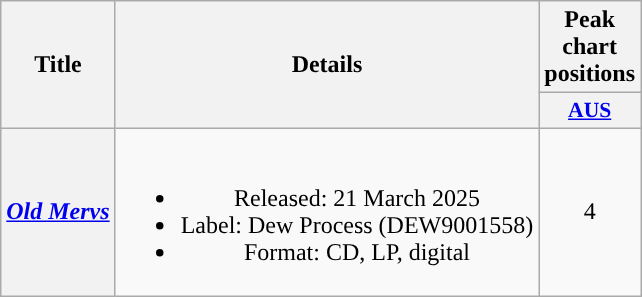<table class="wikitable plainrowheaders" style="text-align:center;" border="1">
<tr>
<th scope="col" rowspan="2">Title</th>
<th scope="col" rowspan="2">Details</th>
<th scope="col" colspan="1">Peak chart positions</th>
</tr>
<tr>
<th scope="col" style="width:3em; font-size:90%"><a href='#'>AUS</a><br></th>
</tr>
<tr>
<th scope="row"><em><a href='#'>Old Mervs</a></em></th>
<td><br><ul><li>Released: 21 March 2025</li><li>Label: Dew Process (DEW9001558)</li><li>Format: CD, LP, digital</li></ul></td>
<td>4</td>
</tr>
</table>
